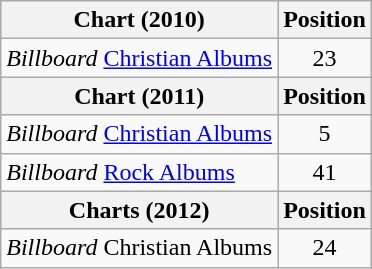<table class="wikitable sortable">
<tr>
<th align="left">Chart (2010)</th>
<th align="left">Position</th>
</tr>
<tr>
<td align="left"><em>Billboard</em> <a href='#'>Christian Albums</a></td>
<td align="center">23</td>
</tr>
<tr>
<th align="left">Chart (2011)</th>
<th align="left">Position</th>
</tr>
<tr>
<td align="left"><em>Billboard</em> <a href='#'>Christian Albums</a></td>
<td align="center">5</td>
</tr>
<tr>
<td align="left"><em>Billboard</em> <a href='#'>Rock Albums</a></td>
<td align="center">41</td>
</tr>
<tr>
<th align="left">Charts (2012)</th>
<th align="left">Position</th>
</tr>
<tr>
<td align="left"><em>Billboard</em> Christian Albums</td>
<td align="center">24</td>
</tr>
</table>
